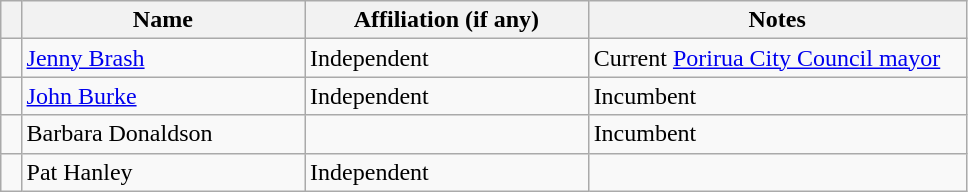<table class="wikitable" width="51%">
<tr>
<th width="1%"></th>
<th width="15%">Name</th>
<th width="15%">Affiliation (if any)</th>
<th width="20%">Notes</th>
</tr>
<tr>
<td bgcolor=></td>
<td><a href='#'>Jenny Brash</a></td>
<td>Independent</td>
<td>Current <a href='#'>Porirua City Council mayor</a></td>
</tr>
<tr>
<td bgcolor=></td>
<td><a href='#'>John Burke</a></td>
<td>Independent</td>
<td>Incumbent</td>
</tr>
<tr>
<td></td>
<td>Barbara Donaldson</td>
<td></td>
<td>Incumbent</td>
</tr>
<tr>
<td bgcolor=></td>
<td>Pat Hanley</td>
<td>Independent</td>
<td></td>
</tr>
</table>
